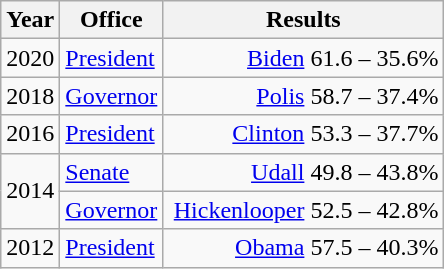<table class=wikitable>
<tr>
<th width="30">Year</th>
<th width="60">Office</th>
<th width="180">Results</th>
</tr>
<tr>
<td>2020</td>
<td><a href='#'>President</a></td>
<td align="right" ><a href='#'>Biden</a> 61.6 – 35.6%</td>
</tr>
<tr>
<td>2018</td>
<td><a href='#'>Governor</a></td>
<td align="right" ><a href='#'>Polis</a> 58.7 – 37.4%</td>
</tr>
<tr>
<td>2016</td>
<td><a href='#'>President</a></td>
<td align="right" ><a href='#'>Clinton</a> 53.3 – 37.7%</td>
</tr>
<tr>
<td rowspan="2">2014</td>
<td><a href='#'>Senate</a></td>
<td align="right" ><a href='#'>Udall</a> 49.8 – 43.8%</td>
</tr>
<tr>
<td><a href='#'>Governor</a></td>
<td align="right" ><a href='#'>Hickenlooper</a> 52.5 – 42.8%</td>
</tr>
<tr>
<td>2012</td>
<td><a href='#'>President</a></td>
<td align="right" ><a href='#'>Obama</a> 57.5 – 40.3%</td>
</tr>
</table>
